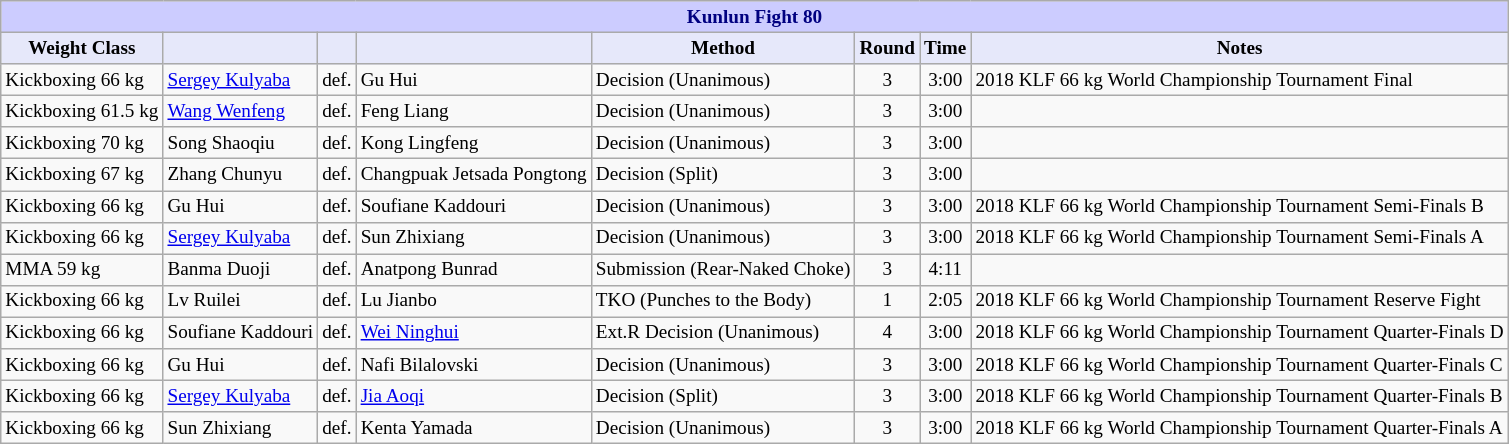<table class="wikitable" style="font-size: 80%;">
<tr>
<th colspan="8" style="background-color: #ccf; color: #000080; text-align: center;"><strong>Kunlun Fight 80</strong></th>
</tr>
<tr>
<th colspan="1" style="background-color: #E6E8FA; color: #000000; text-align: center;">Weight Class</th>
<th colspan="1" style="background-color: #E6E8FA; color: #000000; text-align: center;"></th>
<th colspan="1" style="background-color: #E6E8FA; color: #000000; text-align: center;"></th>
<th colspan="1" style="background-color: #E6E8FA; color: #000000; text-align: center;"></th>
<th colspan="1" style="background-color: #E6E8FA; color: #000000; text-align: center;">Method</th>
<th colspan="1" style="background-color: #E6E8FA; color: #000000; text-align: center;">Round</th>
<th colspan="1" style="background-color: #E6E8FA; color: #000000; text-align: center;">Time</th>
<th colspan="1" style="background-color: #E6E8FA; color: #000000; text-align: center;">Notes</th>
</tr>
<tr>
<td>Kickboxing 66 kg</td>
<td> <a href='#'>Sergey Kulyaba</a></td>
<td align=center>def.</td>
<td> Gu Hui</td>
<td>Decision (Unanimous)</td>
<td align=center>3</td>
<td align=center>3:00</td>
<td>2018 KLF 66 kg World Championship Tournament Final</td>
</tr>
<tr>
<td>Kickboxing 61.5 kg</td>
<td> <a href='#'>Wang Wenfeng</a></td>
<td align=center>def.</td>
<td> Feng Liang</td>
<td>Decision (Unanimous)</td>
<td align=center>3</td>
<td align=center>3:00</td>
<td></td>
</tr>
<tr>
<td>Kickboxing 70 kg</td>
<td> Song Shaoqiu</td>
<td align=center>def.</td>
<td> Kong Lingfeng</td>
<td>Decision (Unanimous)</td>
<td align=center>3</td>
<td align=center>3:00</td>
<td></td>
</tr>
<tr>
<td>Kickboxing 67 kg</td>
<td> Zhang Chunyu</td>
<td align=center>def.</td>
<td> Changpuak Jetsada Pongtong</td>
<td>Decision (Split)</td>
<td align=center>3</td>
<td align=center>3:00</td>
<td></td>
</tr>
<tr>
<td>Kickboxing 66 kg</td>
<td> Gu Hui</td>
<td align=center>def.</td>
<td> Soufiane Kaddouri</td>
<td>Decision (Unanimous)</td>
<td align=center>3</td>
<td align=center>3:00</td>
<td>2018 KLF 66 kg World Championship Tournament Semi-Finals B</td>
</tr>
<tr>
<td>Kickboxing 66 kg</td>
<td> <a href='#'>Sergey Kulyaba</a></td>
<td align=center>def.</td>
<td> Sun Zhixiang</td>
<td>Decision (Unanimous)</td>
<td align=center>3</td>
<td align=center>3:00</td>
<td>2018 KLF 66 kg World Championship Tournament Semi-Finals A</td>
</tr>
<tr>
<td>MMA 59 kg</td>
<td> Banma Duoji</td>
<td align=center>def.</td>
<td> Anatpong Bunrad</td>
<td>Submission (Rear-Naked Choke)</td>
<td align=center>3</td>
<td align=center>4:11</td>
<td></td>
</tr>
<tr>
<td>Kickboxing 66 kg</td>
<td> Lv Ruilei</td>
<td align=center>def.</td>
<td> Lu Jianbo</td>
<td>TKO (Punches to the Body)</td>
<td align=center>1</td>
<td align=center>2:05</td>
<td>2018 KLF 66 kg World Championship Tournament Reserve Fight</td>
</tr>
<tr>
<td>Kickboxing 66 kg</td>
<td> Soufiane Kaddouri</td>
<td align=center>def.</td>
<td> <a href='#'>Wei Ninghui</a></td>
<td>Ext.R Decision (Unanimous)</td>
<td align=center>4</td>
<td align=center>3:00</td>
<td>2018 KLF 66 kg World Championship Tournament Quarter-Finals D</td>
</tr>
<tr>
<td>Kickboxing 66 kg</td>
<td> Gu Hui</td>
<td align=center>def.</td>
<td> Nafi Bilalovski</td>
<td>Decision (Unanimous)</td>
<td align=center>3</td>
<td align=center>3:00</td>
<td>2018 KLF 66 kg World Championship Tournament Quarter-Finals C</td>
</tr>
<tr>
<td>Kickboxing 66 kg</td>
<td> <a href='#'>Sergey Kulyaba</a></td>
<td align=center>def.</td>
<td> <a href='#'>Jia Aoqi</a></td>
<td>Decision (Split)</td>
<td align=center>3</td>
<td align=center>3:00</td>
<td>2018 KLF 66 kg World Championship Tournament Quarter-Finals B</td>
</tr>
<tr>
<td>Kickboxing 66 kg</td>
<td> Sun Zhixiang</td>
<td align=center>def.</td>
<td> Kenta Yamada</td>
<td>Decision (Unanimous)</td>
<td align=center>3</td>
<td align=center>3:00</td>
<td>2018 KLF 66 kg World Championship Tournament Quarter-Finals A</td>
</tr>
</table>
